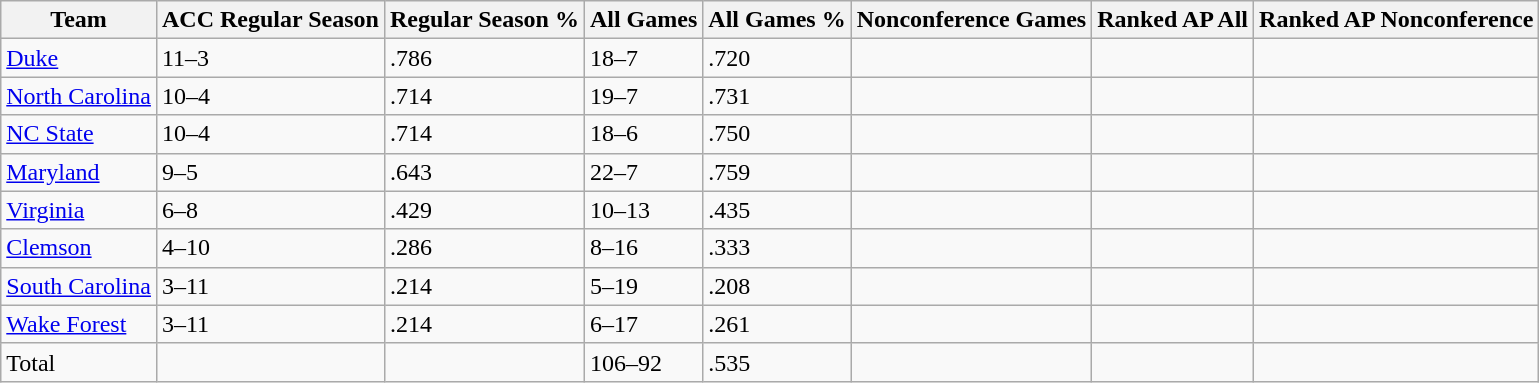<table class="wikitable">
<tr>
<th>Team</th>
<th>ACC Regular Season</th>
<th>Regular Season %</th>
<th>All Games</th>
<th>All Games %</th>
<th>Nonconference Games</th>
<th>Ranked AP All</th>
<th>Ranked AP Nonconference</th>
</tr>
<tr>
<td><a href='#'>Duke</a></td>
<td>11–3</td>
<td>.786</td>
<td>18–7</td>
<td>.720</td>
<td></td>
<td></td>
<td></td>
</tr>
<tr>
<td><a href='#'>North Carolina</a></td>
<td>10–4</td>
<td>.714</td>
<td>19–7</td>
<td>.731</td>
<td></td>
<td></td>
<td></td>
</tr>
<tr>
<td><a href='#'>NC State</a></td>
<td>10–4</td>
<td>.714</td>
<td>18–6</td>
<td>.750</td>
<td></td>
<td></td>
<td></td>
</tr>
<tr>
<td><a href='#'>Maryland</a></td>
<td>9–5</td>
<td>.643</td>
<td>22–7</td>
<td>.759</td>
<td></td>
<td></td>
<td></td>
</tr>
<tr>
<td><a href='#'>Virginia</a></td>
<td>6–8</td>
<td>.429</td>
<td>10–13</td>
<td>.435</td>
<td></td>
<td></td>
<td></td>
</tr>
<tr>
<td><a href='#'>Clemson</a></td>
<td>4–10</td>
<td>.286</td>
<td>8–16</td>
<td>.333</td>
<td></td>
<td></td>
<td></td>
</tr>
<tr>
<td><a href='#'>South Carolina</a></td>
<td>3–11</td>
<td>.214</td>
<td>5–19</td>
<td>.208</td>
<td></td>
<td></td>
<td></td>
</tr>
<tr>
<td><a href='#'>Wake Forest</a></td>
<td>3–11</td>
<td>.214</td>
<td>6–17</td>
<td>.261</td>
<td></td>
<td></td>
<td></td>
</tr>
<tr>
<td>Total</td>
<td></td>
<td></td>
<td>106–92</td>
<td>.535</td>
<td></td>
<td></td>
<td></td>
</tr>
</table>
